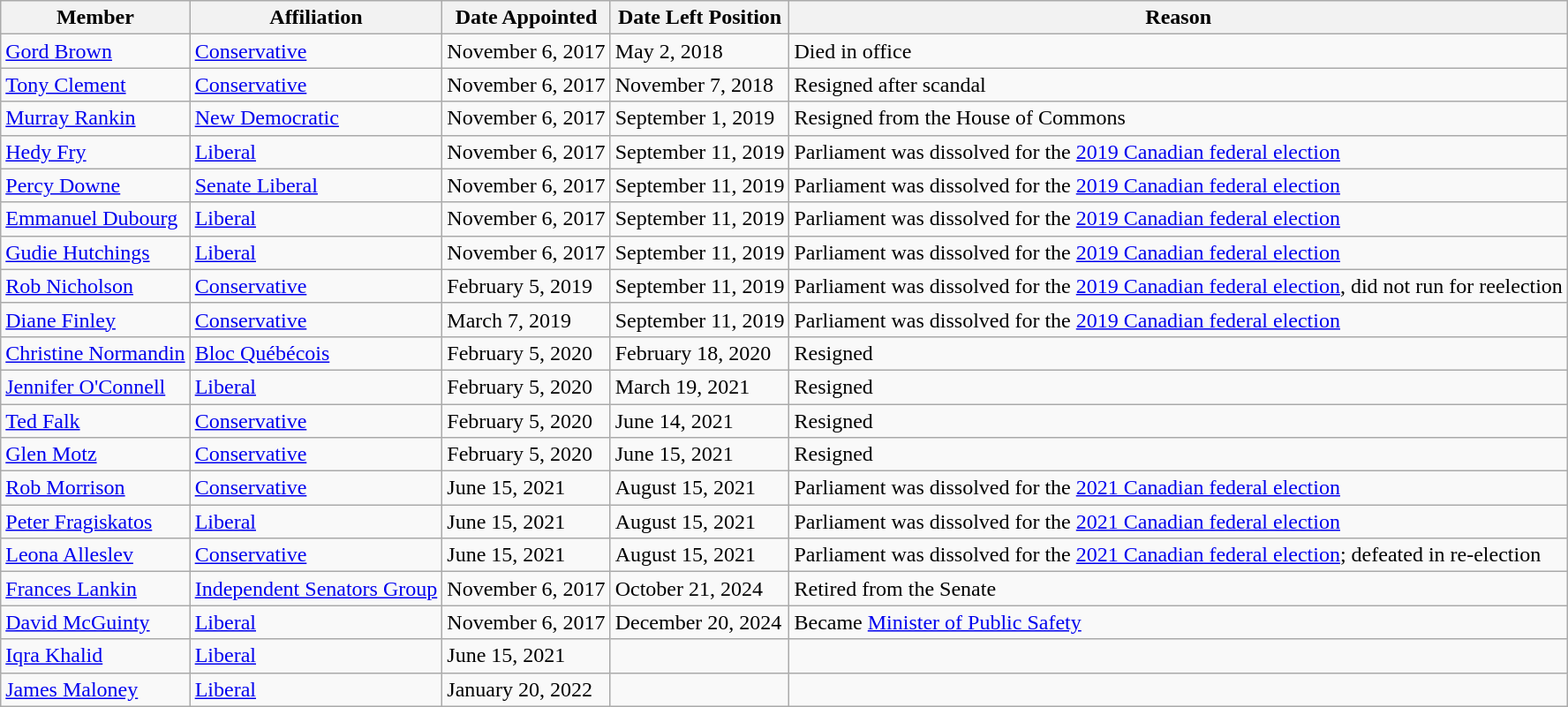<table class="wikitable sortable">
<tr>
<th>Member</th>
<th>Affiliation</th>
<th>Date Appointed</th>
<th>Date Left Position</th>
<th>Reason</th>
</tr>
<tr>
<td><a href='#'>Gord Brown</a></td>
<td><a href='#'>Conservative</a></td>
<td>November 6, 2017</td>
<td>May 2, 2018</td>
<td>Died in office</td>
</tr>
<tr>
<td><a href='#'>Tony Clement</a></td>
<td><a href='#'>Conservative</a></td>
<td>November 6, 2017</td>
<td>November 7, 2018</td>
<td>Resigned after scandal</td>
</tr>
<tr>
<td><a href='#'>Murray Rankin</a></td>
<td><a href='#'>New Democratic</a></td>
<td>November 6, 2017</td>
<td>September 1, 2019</td>
<td>Resigned from the House of Commons</td>
</tr>
<tr>
<td><a href='#'>Hedy Fry</a></td>
<td><a href='#'>Liberal</a></td>
<td>November 6, 2017</td>
<td>September 11, 2019</td>
<td>Parliament was dissolved for the <a href='#'>2019 Canadian federal election</a></td>
</tr>
<tr>
<td><a href='#'>Percy Downe</a></td>
<td><a href='#'>Senate Liberal</a></td>
<td>November 6, 2017</td>
<td>September 11, 2019</td>
<td>Parliament was dissolved for the <a href='#'>2019 Canadian federal election</a></td>
</tr>
<tr>
<td><a href='#'>Emmanuel Dubourg</a></td>
<td><a href='#'>Liberal</a></td>
<td>November 6, 2017</td>
<td>September 11, 2019</td>
<td>Parliament was dissolved for the <a href='#'>2019 Canadian federal election</a></td>
</tr>
<tr>
<td><a href='#'>Gudie Hutchings</a></td>
<td><a href='#'>Liberal</a></td>
<td>November 6, 2017</td>
<td>September 11, 2019</td>
<td>Parliament was dissolved for the <a href='#'>2019 Canadian federal election</a></td>
</tr>
<tr>
<td><a href='#'>Rob Nicholson</a></td>
<td><a href='#'>Conservative</a></td>
<td>February 5, 2019</td>
<td>September 11, 2019</td>
<td>Parliament was dissolved for the <a href='#'>2019 Canadian federal election</a>, did not run for reelection</td>
</tr>
<tr>
<td><a href='#'>Diane Finley</a></td>
<td><a href='#'>Conservative</a></td>
<td>March 7, 2019</td>
<td>September 11, 2019</td>
<td>Parliament was dissolved for the <a href='#'>2019 Canadian federal election</a></td>
</tr>
<tr>
<td><a href='#'>Christine Normandin</a></td>
<td><a href='#'>Bloc Québécois</a></td>
<td>February 5, 2020</td>
<td>February 18, 2020</td>
<td>Resigned</td>
</tr>
<tr>
<td><a href='#'>Jennifer O'Connell</a></td>
<td><a href='#'>Liberal</a></td>
<td>February 5, 2020</td>
<td>March 19, 2021</td>
<td>Resigned</td>
</tr>
<tr>
<td><a href='#'>Ted Falk</a></td>
<td><a href='#'>Conservative</a></td>
<td>February 5, 2020</td>
<td>June 14, 2021</td>
<td>Resigned</td>
</tr>
<tr>
<td><a href='#'>Glen Motz</a></td>
<td><a href='#'>Conservative</a></td>
<td>February 5, 2020</td>
<td>June 15, 2021</td>
<td>Resigned</td>
</tr>
<tr>
<td><a href='#'>Rob Morrison</a></td>
<td><a href='#'>Conservative</a></td>
<td>June 15, 2021</td>
<td>August 15, 2021</td>
<td>Parliament was dissolved for the <a href='#'>2021 Canadian federal election</a></td>
</tr>
<tr>
<td><a href='#'>Peter Fragiskatos</a></td>
<td><a href='#'>Liberal</a></td>
<td>June 15, 2021</td>
<td>August 15, 2021</td>
<td>Parliament was dissolved for the <a href='#'>2021 Canadian federal election</a></td>
</tr>
<tr>
<td><a href='#'>Leona Alleslev</a></td>
<td><a href='#'>Conservative</a></td>
<td>June 15, 2021</td>
<td>August 15, 2021</td>
<td>Parliament was dissolved for the <a href='#'>2021 Canadian federal election</a>; defeated in re-election</td>
</tr>
<tr>
<td><a href='#'>Frances Lankin</a></td>
<td><a href='#'>Independent Senators Group</a></td>
<td>November 6, 2017</td>
<td>October 21, 2024</td>
<td>Retired from the Senate</td>
</tr>
<tr>
<td><a href='#'>David McGuinty</a></td>
<td><a href='#'>Liberal</a></td>
<td>November 6, 2017</td>
<td>December 20, 2024</td>
<td>Became <a href='#'>Minister of Public Safety</a></td>
</tr>
<tr>
<td><a href='#'>Iqra Khalid</a></td>
<td><a href='#'>Liberal</a></td>
<td>June 15, 2021</td>
<td></td>
<td></td>
</tr>
<tr>
<td><a href='#'>James Maloney</a></td>
<td><a href='#'>Liberal</a></td>
<td>January 20, 2022</td>
<td></td>
<td></td>
</tr>
</table>
